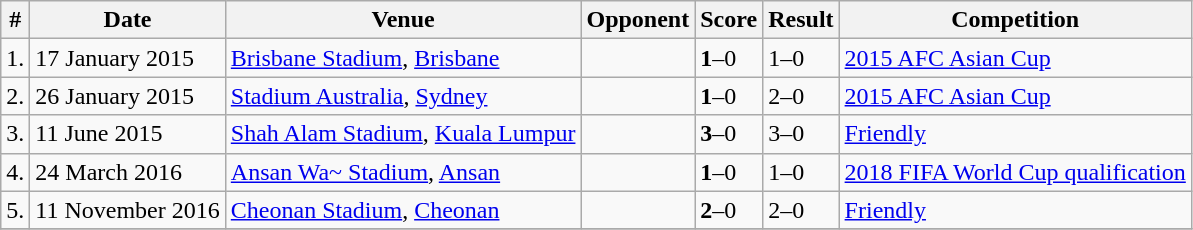<table class="wikitable">
<tr>
<th>#</th>
<th>Date</th>
<th>Venue</th>
<th>Opponent</th>
<th>Score</th>
<th>Result</th>
<th>Competition</th>
</tr>
<tr>
<td>1.</td>
<td>17 January 2015</td>
<td><a href='#'>Brisbane Stadium</a>, <a href='#'>Brisbane</a></td>
<td></td>
<td><strong>1</strong>–0</td>
<td>1–0</td>
<td><a href='#'>2015 AFC Asian Cup</a></td>
</tr>
<tr>
<td>2.</td>
<td>26 January 2015</td>
<td><a href='#'>Stadium Australia</a>, <a href='#'>Sydney</a></td>
<td></td>
<td><strong>1</strong>–0</td>
<td>2–0</td>
<td><a href='#'>2015 AFC Asian Cup</a></td>
</tr>
<tr>
<td>3.</td>
<td>11 June 2015</td>
<td><a href='#'>Shah Alam Stadium</a>, <a href='#'>Kuala Lumpur</a></td>
<td></td>
<td><strong>3</strong>–0</td>
<td>3–0</td>
<td><a href='#'>Friendly</a></td>
</tr>
<tr>
<td>4.</td>
<td>24 March 2016</td>
<td><a href='#'>Ansan Wa~ Stadium</a>, <a href='#'>Ansan</a></td>
<td></td>
<td><strong>1</strong>–0</td>
<td>1–0</td>
<td><a href='#'>2018 FIFA World Cup qualification</a></td>
</tr>
<tr>
<td>5.</td>
<td>11 November 2016</td>
<td><a href='#'>Cheonan Stadium</a>, <a href='#'>Cheonan</a></td>
<td></td>
<td><strong>2</strong>–0</td>
<td>2–0</td>
<td><a href='#'>Friendly</a></td>
</tr>
<tr>
</tr>
</table>
